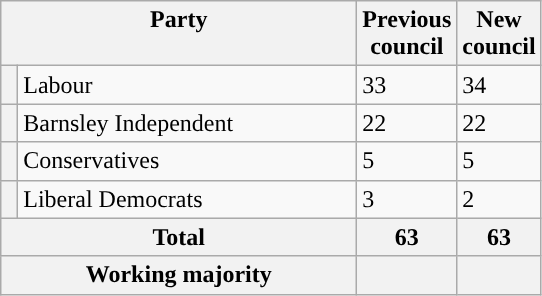<table class="wikitable">
<tr>
<th valign=top colspan="2" style="width: 230px">Party</th>
<th valign=top style="width: 30px">Previous council</th>
<th valign=top style="width: 30px">New council</th>
</tr>
<tr>
<th style="background-color: "></th>
<td>Labour</td>
<td>33</td>
<td>34</td>
</tr>
<tr>
<th style="background-color: "></th>
<td>Barnsley Independent</td>
<td>22</td>
<td>22</td>
</tr>
<tr>
<th style="background-color: "></th>
<td>Conservatives</td>
<td>5</td>
<td>5</td>
</tr>
<tr>
<th style="background-color: "></th>
<td>Liberal Democrats</td>
<td>3</td>
<td>2</td>
</tr>
<tr>
<th colspan=2>Total</th>
<th style="text-align: center">63</th>
<th colspan=3>63</th>
</tr>
<tr>
<th colspan=2>Working majority</th>
<th></th>
<th></th>
</tr>
</table>
